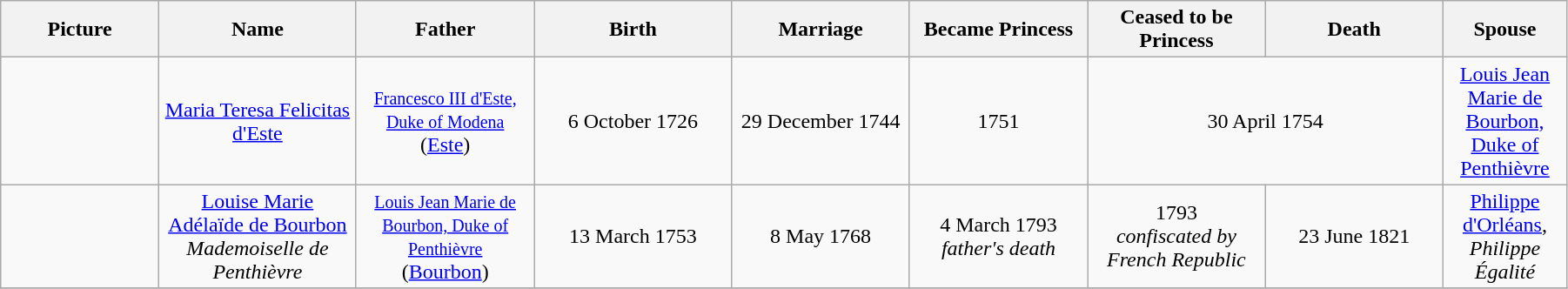<table width=95% class="wikitable">
<tr>
<th width = "8%">Picture</th>
<th width = "10%">Name</th>
<th width = "9%">Father</th>
<th width = "10%">Birth</th>
<th width = "9%">Marriage</th>
<th width = "9%">Became Princess</th>
<th width = "9%">Ceased to be Princess</th>
<th width = "9%">Death</th>
<th width = "6%">Spouse</th>
</tr>
<tr>
<td align="center"></td>
<td align="center"><a href='#'>Maria Teresa Felicitas d'Este</a></td>
<td align="center"><small><a href='#'>Francesco III d'Este, Duke of Modena</a></small><br> (<a href='#'>Este</a>)</td>
<td align="center">6 October 1726</td>
<td align="center">29 December 1744</td>
<td align="center">1751</td>
<td align="center" colspan="2">30 April 1754</td>
<td align="center"><a href='#'>Louis Jean Marie de Bourbon, Duke of Penthièvre</a></td>
</tr>
<tr>
<td align="center"></td>
<td align="center"><a href='#'>Louise Marie Adélaïde de Bourbon</a><br><em>Mademoiselle de Penthièvre</em></td>
<td align="center"><small><a href='#'>Louis Jean Marie de Bourbon, Duke of Penthièvre</a></small><br>(<a href='#'>Bourbon</a>)</td>
<td align="center">13 March 1753</td>
<td align="center">8 May 1768</td>
<td align="center">4 March 1793<br><em>father's death</em></td>
<td align="center">1793<br><em>confiscated by French Republic</em></td>
<td align="center">23 June 1821</td>
<td align="center"><a href='#'>Philippe d'Orléans</a>,<br><em>Philippe Égalité</em></td>
</tr>
<tr>
</tr>
</table>
